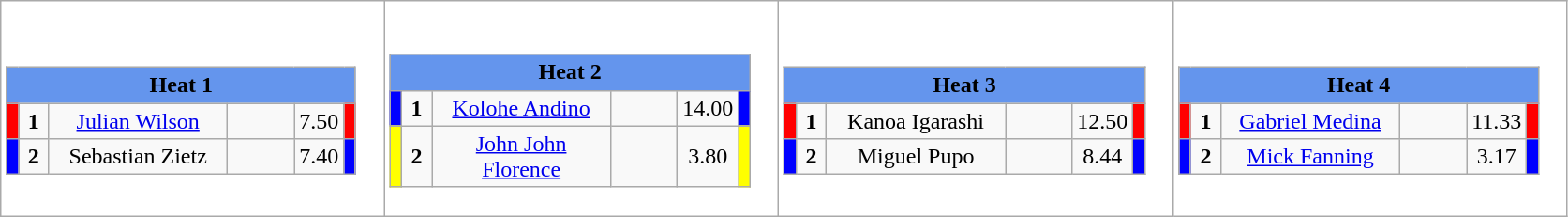<table class="wikitable" style="background:#fff;">
<tr>
<td><div><br><table class="wikitable">
<tr>
<td colspan="6"  style="text-align:center; background:#6495ed;"><strong>Heat 1</strong></td>
</tr>
<tr>
<td style="width:01px; background: #f00;"></td>
<td style="width:14px; text-align:center;"><strong>1</strong></td>
<td style="width:120px; text-align:center;"><a href='#'>Julian Wilson</a></td>
<td style="width:40px; text-align:center;"></td>
<td style="width:20px; text-align:center;">7.50</td>
<td style="width:01px; background: #f00;"></td>
</tr>
<tr>
<td style="width:01px; background: #00f;"></td>
<td style="width:14px; text-align:center;"><strong>2</strong></td>
<td style="width:120px; text-align:center;">Sebastian Zietz</td>
<td style="width:40px; text-align:center;"></td>
<td style="width:20px; text-align:center;">7.40</td>
<td style="width:01px; background: #00f;"></td>
</tr>
</table>
</div></td>
<td><div><br><table class="wikitable">
<tr>
<td colspan="6"  style="text-align:center; background:#6495ed;"><strong>Heat 2</strong></td>
</tr>
<tr>
<td style="width:01px; background: #00f;"></td>
<td style="width:14px; text-align:center;"><strong>1</strong></td>
<td style="width:120px; text-align:center;"><a href='#'>Kolohe Andino</a></td>
<td style="width:40px; text-align:center;"></td>
<td style="width:20px; text-align:center;">14.00</td>
<td style="width:01px; background: #00f;"></td>
</tr>
<tr>
<td style="width:01px; background: #ff0;"></td>
<td style="width:14px; text-align:center;"><strong>2</strong></td>
<td style="width:120px; text-align:center;"><a href='#'>John John Florence</a></td>
<td style="width:40px; text-align:center;"></td>
<td style="width:20px; text-align:center;">3.80</td>
<td style="width:01px; background: #ff0;"></td>
</tr>
</table>
</div></td>
<td><div><br><table class="wikitable">
<tr>
<td colspan="6"  style="text-align:center; background:#6495ed;"><strong>Heat 3</strong></td>
</tr>
<tr>
<td style="width:01px; background: #f00;"></td>
<td style="width:14px; text-align:center;"><strong>1</strong></td>
<td style="width:120px; text-align:center;">Kanoa Igarashi</td>
<td style="width:40px; text-align:center;"></td>
<td style="width:20px; text-align:center;">12.50</td>
<td style="width:01px; background: #f00;"></td>
</tr>
<tr>
<td style="width:01px; background: #00f;"></td>
<td style="width:14px; text-align:center;"><strong>2</strong></td>
<td style="width:120px; text-align:center;">Miguel Pupo</td>
<td style="width:40px; text-align:center;"></td>
<td style="width:20px; text-align:center;">8.44</td>
<td style="width:01px; background: #00f;"></td>
</tr>
</table>
</div></td>
<td><div><br><table class="wikitable">
<tr>
<td colspan="6"  style="text-align:center; background:#6495ed;"><strong>Heat 4</strong></td>
</tr>
<tr>
<td style="width:01px; background: #f00;"></td>
<td style="width:14px; text-align:center;"><strong>1</strong></td>
<td style="width:120px; text-align:center;"><a href='#'>Gabriel Medina</a></td>
<td style="width:40px; text-align:center;"></td>
<td style="width:20px; text-align:center;">11.33</td>
<td style="width:01px; background: #f00;"></td>
</tr>
<tr>
<td style="width:01px; background: #00f;"></td>
<td style="width:14px; text-align:center;"><strong>2</strong></td>
<td style="width:120px; text-align:center;"><a href='#'>Mick Fanning</a></td>
<td style="width:40px; text-align:center;"></td>
<td style="width:20px; text-align:center;">3.17</td>
<td style="width:01px; background: #00f;"></td>
</tr>
</table>
</div></td>
</tr>
</table>
